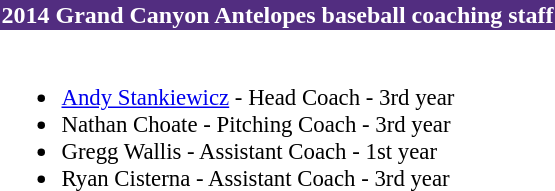<table class="toccolours" style="text-align: left;">
<tr>
<td colspan="9" style="background:#522D80;color:white; text-align:center;"><strong>2014 Grand Canyon Antelopes baseball coaching staff</strong></td>
</tr>
<tr>
<td style="font-size: 95%;" valign="top"><br><ul><li><a href='#'>Andy Stankiewicz</a> - Head Coach - 3rd year</li><li>Nathan Choate - Pitching Coach - 3rd year</li><li>Gregg Wallis - Assistant Coach - 1st year</li><li>Ryan Cisterna - Assistant Coach - 3rd year</li></ul></td>
</tr>
</table>
